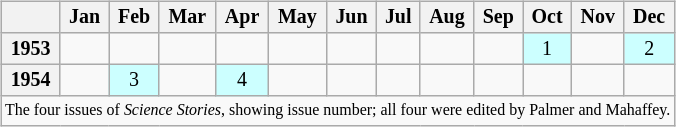<table class="wikitable" style="font-size: 10pt; line-height: 11pt; margin-left: 2em; text-align: center; float: right">
<tr>
<th></th>
<th>Jan</th>
<th>Feb</th>
<th>Mar</th>
<th>Apr</th>
<th>May</th>
<th>Jun</th>
<th>Jul</th>
<th>Aug</th>
<th>Sep</th>
<th>Oct</th>
<th>Nov</th>
<th>Dec</th>
</tr>
<tr>
<th>1953</th>
<td></td>
<td></td>
<td></td>
<td></td>
<td></td>
<td></td>
<td></td>
<td></td>
<td></td>
<td style="background-color:#ccffff">1</td>
<td></td>
<td style="background-color:#ccffff">2</td>
</tr>
<tr>
<th>1954</th>
<td></td>
<td style="background-color:#ccffff">3</td>
<td></td>
<td style="background-color:#ccffff">4</td>
<td></td>
<td></td>
<td></td>
<td></td>
<td></td>
<td></td>
<td></td>
<td></td>
</tr>
<tr>
<td colspan="13" style="font-size: 8pt; text-align:left">The four issues of <em>Science Stories</em>, showing issue number; all four were edited by Palmer and Mahaffey.</td>
</tr>
</table>
